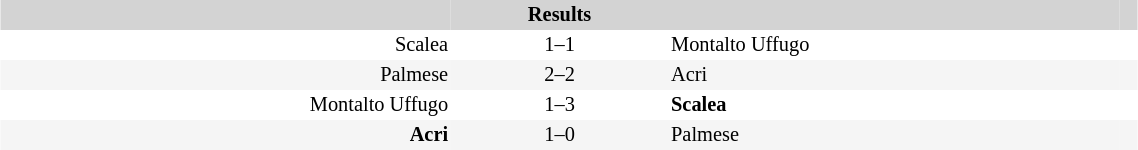<table align=center style="font-size: 85%; border-collapse:collapse" border=0 cellspacing=0 cellpadding=2 width=60%>
<tr bgcolor="D3D3D3">
<th align=right></th>
<th align=center>Results</th>
<th align=left></th>
<th align=center></th>
</tr>
<tr bgcolor=#FFFFFF>
<td align=right>Scalea</td>
<td align=center>1–1</td>
<td>Montalto Uffugo</td>
<td align=center></td>
</tr>
<tr bgcolor=#F5F5F5>
<td align=right>Palmese</td>
<td align=center>2–2</td>
<td>Acri</td>
<td align=center></td>
</tr>
<tr bgcolor=#FFFFFF>
<td align=right>Montalto Uffugo</td>
<td align=center>1–3</td>
<td><strong>Scalea</strong></td>
<td align=center></td>
</tr>
<tr bgcolor=#F5F5F5>
<td align=right><strong>Acri</strong></td>
<td align=center>1–0</td>
<td>Palmese</td>
<td align=center></td>
</tr>
</table>
